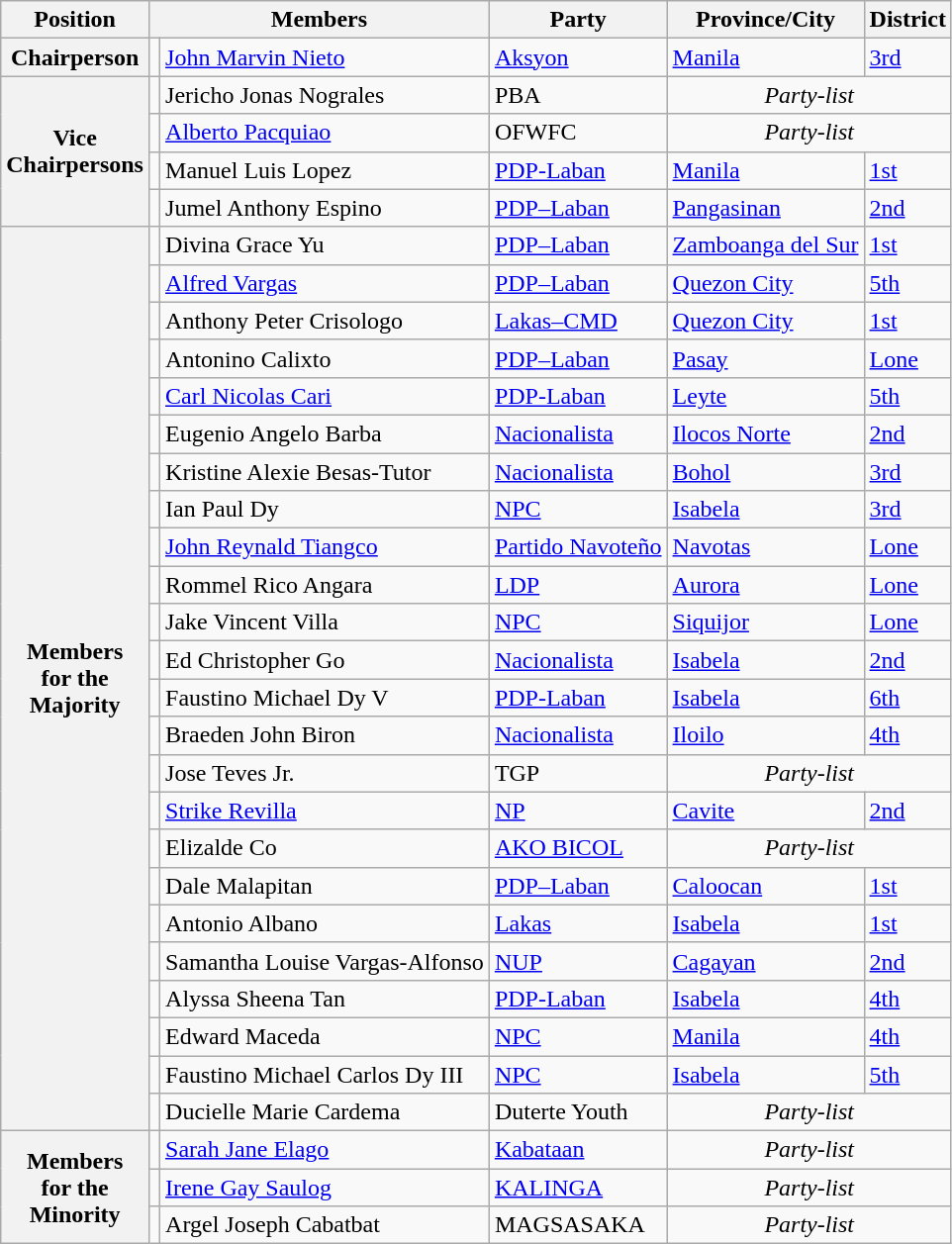<table class="wikitable" style="font-size: 100%;">
<tr>
<th>Position</th>
<th colspan="2">Members</th>
<th>Party</th>
<th>Province/City</th>
<th>District</th>
</tr>
<tr>
<th>Chairperson</th>
<td></td>
<td><a href='#'>John Marvin Nieto</a></td>
<td><a href='#'>Aksyon</a></td>
<td><a href='#'>Manila</a></td>
<td><a href='#'>3rd</a></td>
</tr>
<tr>
<th rowspan="4">Vice<br>Chairpersons</th>
<td></td>
<td>Jericho Jonas Nograles</td>
<td>PBA</td>
<td align="center" colspan="2"><em>Party-list</em></td>
</tr>
<tr>
<td></td>
<td><a href='#'>Alberto Pacquiao</a></td>
<td>OFWFC</td>
<td align="center" colspan="2"><em>Party-list</em></td>
</tr>
<tr>
<td></td>
<td>Manuel Luis Lopez</td>
<td><a href='#'>PDP-Laban</a></td>
<td><a href='#'>Manila</a></td>
<td><a href='#'>1st</a></td>
</tr>
<tr>
<td></td>
<td>Jumel Anthony Espino</td>
<td><a href='#'>PDP–Laban</a></td>
<td><a href='#'>Pangasinan</a></td>
<td><a href='#'>2nd</a></td>
</tr>
<tr>
<th rowspan="24">Members<br>for the<br>Majority</th>
<td></td>
<td>Divina Grace Yu</td>
<td><a href='#'>PDP–Laban</a></td>
<td><a href='#'>Zamboanga del Sur</a></td>
<td><a href='#'>1st</a></td>
</tr>
<tr>
<td></td>
<td><a href='#'>Alfred Vargas</a></td>
<td><a href='#'>PDP–Laban</a></td>
<td><a href='#'>Quezon City</a></td>
<td><a href='#'>5th</a></td>
</tr>
<tr>
<td></td>
<td>Anthony Peter Crisologo</td>
<td><a href='#'>Lakas–CMD</a></td>
<td><a href='#'>Quezon City</a></td>
<td><a href='#'>1st</a></td>
</tr>
<tr>
<td></td>
<td>Antonino Calixto</td>
<td><a href='#'>PDP–Laban</a></td>
<td><a href='#'>Pasay</a></td>
<td><a href='#'>Lone</a></td>
</tr>
<tr>
<td></td>
<td><a href='#'>Carl Nicolas Cari</a></td>
<td><a href='#'>PDP-Laban</a></td>
<td><a href='#'>Leyte</a></td>
<td><a href='#'>5th</a></td>
</tr>
<tr>
<td></td>
<td>Eugenio Angelo Barba</td>
<td><a href='#'>Nacionalista</a></td>
<td><a href='#'>Ilocos Norte</a></td>
<td><a href='#'>2nd</a></td>
</tr>
<tr>
<td></td>
<td>Kristine Alexie Besas-Tutor</td>
<td><a href='#'>Nacionalista</a></td>
<td><a href='#'>Bohol</a></td>
<td><a href='#'>3rd</a></td>
</tr>
<tr>
<td></td>
<td>Ian Paul Dy</td>
<td><a href='#'>NPC</a></td>
<td><a href='#'>Isabela</a></td>
<td><a href='#'>3rd</a></td>
</tr>
<tr>
<td></td>
<td><a href='#'>John Reynald Tiangco</a></td>
<td><a href='#'>Partido Navoteño</a></td>
<td><a href='#'>Navotas</a></td>
<td><a href='#'>Lone</a></td>
</tr>
<tr>
<td></td>
<td>Rommel Rico Angara</td>
<td><a href='#'>LDP</a></td>
<td><a href='#'>Aurora</a></td>
<td><a href='#'>Lone</a></td>
</tr>
<tr>
<td></td>
<td>Jake Vincent Villa</td>
<td><a href='#'>NPC</a></td>
<td><a href='#'>Siquijor</a></td>
<td><a href='#'>Lone</a></td>
</tr>
<tr>
<td></td>
<td>Ed Christopher Go</td>
<td><a href='#'>Nacionalista</a></td>
<td><a href='#'>Isabela</a></td>
<td><a href='#'>2nd</a></td>
</tr>
<tr>
<td></td>
<td>Faustino Michael Dy V</td>
<td><a href='#'>PDP-Laban</a></td>
<td><a href='#'>Isabela</a></td>
<td><a href='#'>6th</a></td>
</tr>
<tr>
<td></td>
<td>Braeden John Biron</td>
<td><a href='#'>Nacionalista</a></td>
<td><a href='#'>Iloilo</a></td>
<td><a href='#'>4th</a></td>
</tr>
<tr>
<td></td>
<td>Jose Teves Jr.</td>
<td>TGP</td>
<td align="center" colspan="2"><em>Party-list</em></td>
</tr>
<tr>
<td></td>
<td><a href='#'>Strike Revilla</a></td>
<td><a href='#'>NP</a></td>
<td><a href='#'>Cavite</a></td>
<td><a href='#'>2nd</a></td>
</tr>
<tr>
<td></td>
<td>Elizalde Co</td>
<td><a href='#'>AKO BICOL</a></td>
<td align="center" colspan="2"><em>Party-list</em></td>
</tr>
<tr>
<td></td>
<td>Dale Malapitan</td>
<td><a href='#'>PDP–Laban</a></td>
<td><a href='#'>Caloocan</a></td>
<td><a href='#'>1st</a></td>
</tr>
<tr>
<td></td>
<td>Antonio Albano</td>
<td><a href='#'>Lakas</a></td>
<td><a href='#'>Isabela</a></td>
<td><a href='#'>1st</a></td>
</tr>
<tr>
<td></td>
<td>Samantha Louise Vargas-Alfonso</td>
<td><a href='#'>NUP</a></td>
<td><a href='#'>Cagayan</a></td>
<td><a href='#'>2nd</a></td>
</tr>
<tr>
<td></td>
<td>Alyssa Sheena Tan</td>
<td><a href='#'>PDP-Laban</a></td>
<td><a href='#'>Isabela</a></td>
<td><a href='#'>4th</a></td>
</tr>
<tr>
<td></td>
<td>Edward Maceda</td>
<td><a href='#'>NPC</a></td>
<td><a href='#'>Manila</a></td>
<td><a href='#'>4th</a></td>
</tr>
<tr>
<td></td>
<td>Faustino Michael Carlos Dy III</td>
<td><a href='#'>NPC</a></td>
<td><a href='#'>Isabela</a></td>
<td><a href='#'>5th</a></td>
</tr>
<tr>
<td></td>
<td>Ducielle Marie Cardema</td>
<td>Duterte Youth</td>
<td align="center" colspan="2"><em>Party-list</em></td>
</tr>
<tr>
<th rowspan="3">Members<br>for the<br>Minority</th>
<td></td>
<td><a href='#'>Sarah Jane Elago</a></td>
<td><a href='#'>Kabataan</a></td>
<td align="center" colspan="2"><em>Party-list</em></td>
</tr>
<tr>
<td></td>
<td><a href='#'>Irene Gay Saulog</a></td>
<td><a href='#'>KALINGA</a></td>
<td align="center" colspan="2"><em>Party-list</em></td>
</tr>
<tr>
<td></td>
<td>Argel Joseph Cabatbat</td>
<td>MAGSASAKA</td>
<td align="center" colspan="2"><em>Party-list</em></td>
</tr>
</table>
